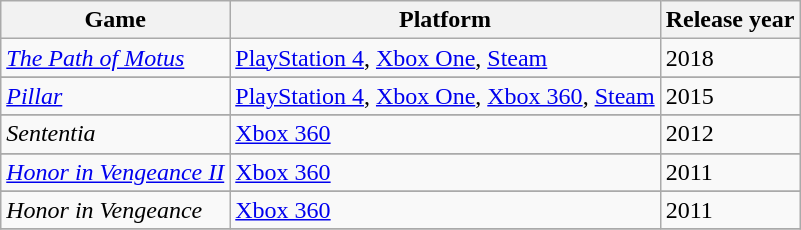<table class="wikitable sortable">
<tr>
<th>Game</th>
<th>Platform</th>
<th>Release year</th>
</tr>
<tr>
<td><em><a href='#'>The Path of Motus</a></em></td>
<td><a href='#'>PlayStation 4</a>, <a href='#'>Xbox One</a>, <a href='#'>Steam</a></td>
<td>2018</td>
</tr>
<tr>
</tr>
<tr>
<td><em><a href='#'>Pillar</a></em></td>
<td><a href='#'>PlayStation 4</a>, <a href='#'>Xbox One</a>, <a href='#'>Xbox 360</a>, <a href='#'>Steam</a></td>
<td>2015</td>
</tr>
<tr>
</tr>
<tr>
<td><em>Sententia</em></td>
<td><a href='#'>Xbox 360</a></td>
<td>2012</td>
</tr>
<tr>
</tr>
<tr>
<td><em><a href='#'>Honor in Vengeance II</a></em></td>
<td><a href='#'>Xbox 360</a></td>
<td>2011</td>
</tr>
<tr>
</tr>
<tr>
<td><em>Honor in Vengeance</em></td>
<td><a href='#'>Xbox 360</a></td>
<td>2011</td>
</tr>
<tr>
</tr>
</table>
